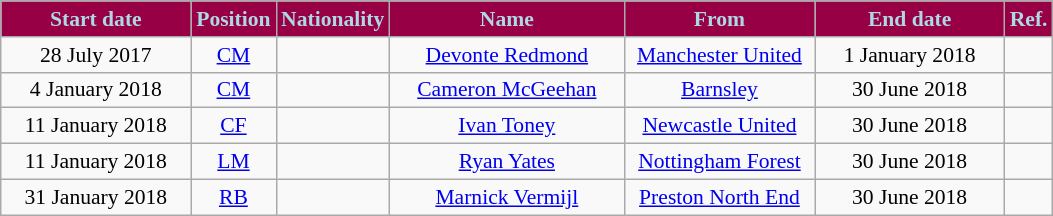<table class="wikitable"  style="text-align:center; font-size:90%; ">
<tr>
<th style="background:#970045; color:#ADD8E6; width:120px;">Start date</th>
<th style="background:#970045; color:#ADD8E6; width:50px;">Position</th>
<th style="background:#970045; color:#ADD8E6; width:50px;">Nationality</th>
<th style="background:#970045; color:#ADD8E6; width:150px;">Name</th>
<th style="background:#970045; color:#ADD8E6; width:120px;">From</th>
<th style="background:#970045; color:#ADD8E6; width:120px;">End date</th>
<th style="background:#970045; color:#ADD8E6; width:25px;">Ref.</th>
</tr>
<tr>
<td>28 July 2017</td>
<td><a href='#'>CM</a></td>
<td></td>
<td><a href='#'>Devonte Redmond</a></td>
<td><a href='#'>Manchester United</a></td>
<td>1 January 2018</td>
<td></td>
</tr>
<tr>
<td>4 January 2018</td>
<td><a href='#'>CM</a></td>
<td></td>
<td><a href='#'>Cameron McGeehan</a></td>
<td><a href='#'>Barnsley</a></td>
<td>30 June 2018</td>
<td></td>
</tr>
<tr>
<td>11 January 2018</td>
<td><a href='#'>CF</a></td>
<td></td>
<td><a href='#'>Ivan Toney</a></td>
<td><a href='#'>Newcastle United</a></td>
<td>30 June 2018</td>
<td></td>
</tr>
<tr>
<td>11 January 2018</td>
<td><a href='#'>LM</a></td>
<td></td>
<td><a href='#'>Ryan Yates</a></td>
<td><a href='#'>Nottingham Forest</a></td>
<td>30 June 2018</td>
<td></td>
</tr>
<tr>
<td>31 January 2018</td>
<td><a href='#'>RB</a></td>
<td></td>
<td><a href='#'>Marnick Vermijl</a></td>
<td><a href='#'>Preston North End</a></td>
<td>30 June 2018</td>
<td></td>
</tr>
</table>
